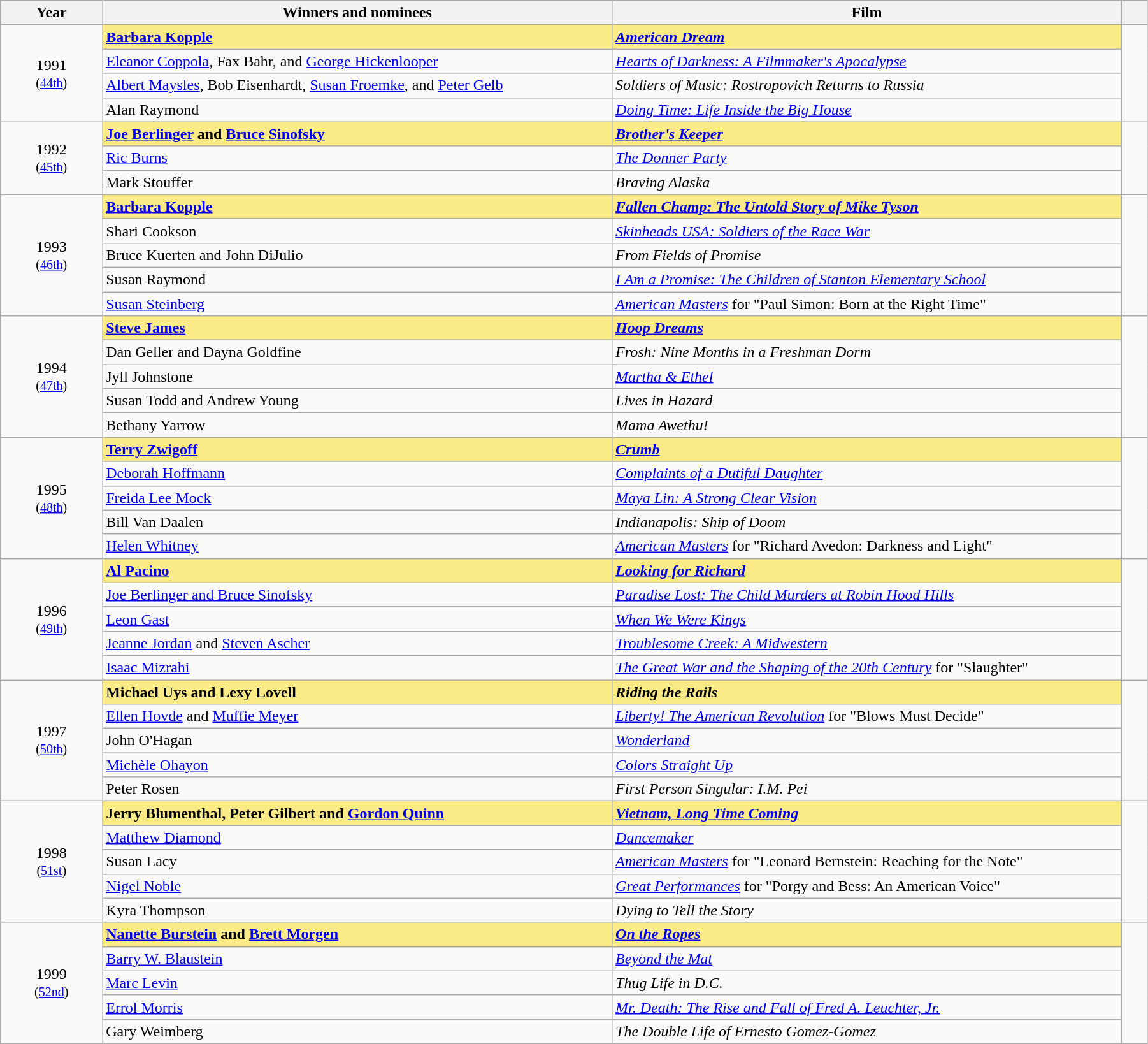<table class="wikitable" width="95%" cellpadding="5">
<tr>
<th width="8%">Year</th>
<th width="40%">Winners and nominees</th>
<th width="40%">Film</th>
<th width="2%"></th>
</tr>
<tr>
<td rowspan="4" style="text-align:center;">1991<br><small>(<a href='#'>44th</a>)</small></td>
<td style="background:#FAEB86;"><strong><a href='#'>Barbara Kopple</a></strong></td>
<td style="background:#FAEB86;"><strong><em><a href='#'>American Dream</a></em></strong></td>
<td rowspan="4" style="text-align:center;"></td>
</tr>
<tr>
<td><a href='#'>Eleanor Coppola</a>, Fax Bahr, and <a href='#'>George Hickenlooper</a></td>
<td><em><a href='#'>Hearts of Darkness: A Filmmaker's Apocalypse</a></em></td>
</tr>
<tr>
<td><a href='#'>Albert Maysles</a>, Bob Eisenhardt, <a href='#'>Susan Froemke</a>, and <a href='#'>Peter Gelb</a></td>
<td><em>Soldiers of Music: Rostropovich Returns to Russia</em></td>
</tr>
<tr>
<td>Alan Raymond</td>
<td><em><a href='#'>Doing Time: Life Inside the Big House</a></em></td>
</tr>
<tr>
<td rowspan="3" style="text-align:center;">1992<br><small>(<a href='#'>45th</a>)</small></td>
<td style="background:#FAEB86;"><strong><a href='#'>Joe Berlinger</a> and <a href='#'>Bruce Sinofsky</a></strong></td>
<td style="background:#FAEB86;"><strong><em><a href='#'>Brother's Keeper</a></em></strong></td>
<td rowspan="3" style="text-align:center;"></td>
</tr>
<tr>
<td><a href='#'>Ric Burns</a></td>
<td><em><a href='#'>The Donner Party</a></em></td>
</tr>
<tr>
<td>Mark Stouffer</td>
<td><em>Braving Alaska</em></td>
</tr>
<tr>
<td rowspan="5" style="text-align:center;">1993<br><small>(<a href='#'>46th</a>)</small></td>
<td style="background:#FAEB86;"><strong><a href='#'>Barbara Kopple</a></strong></td>
<td style="background:#FAEB86;"><strong><em><a href='#'>Fallen Champ: The Untold Story of Mike Tyson</a></em></strong></td>
<td rowspan="5" style="text-align:center;"></td>
</tr>
<tr>
<td>Shari Cookson</td>
<td><em><a href='#'>Skinheads USA: Soldiers of the Race War</a></em></td>
</tr>
<tr>
<td>Bruce Kuerten and John DiJulio</td>
<td><em>From Fields of Promise</em></td>
</tr>
<tr>
<td>Susan Raymond</td>
<td><em><a href='#'>I Am a Promise: The Children of Stanton Elementary School</a></em></td>
</tr>
<tr>
<td><a href='#'>Susan Steinberg</a></td>
<td><em><a href='#'>American Masters</a></em> for "Paul Simon: Born at the Right Time"</td>
</tr>
<tr>
<td rowspan="5" style="text-align:center;">1994<br><small>(<a href='#'>47th</a>)</small></td>
<td style="background:#FAEB86;"><strong><a href='#'>Steve James</a></strong></td>
<td style="background:#FAEB86;"><strong><em><a href='#'>Hoop Dreams</a></em></strong></td>
<td rowspan="5" style="text-align:center;"></td>
</tr>
<tr>
<td>Dan Geller and Dayna Goldfine</td>
<td><em>Frosh: Nine Months in a Freshman Dorm</em></td>
</tr>
<tr>
<td>Jyll Johnstone</td>
<td><em><a href='#'>Martha & Ethel</a></em></td>
</tr>
<tr>
<td>Susan Todd and Andrew Young</td>
<td><em>Lives in Hazard</em></td>
</tr>
<tr>
<td>Bethany Yarrow</td>
<td><em>Mama Awethu!</em></td>
</tr>
<tr>
<td rowspan="5" style="text-align:center;">1995<br><small>(<a href='#'>48th</a>)</small></td>
<td style="background:#FAEB86;"><strong><a href='#'>Terry Zwigoff</a></strong></td>
<td style="background:#FAEB86;"><strong><em><a href='#'>Crumb</a></em></strong></td>
<td rowspan="5" style="text-align:center;"></td>
</tr>
<tr>
<td><a href='#'>Deborah Hoffmann</a></td>
<td><em><a href='#'>Complaints of a Dutiful Daughter</a></em></td>
</tr>
<tr>
<td><a href='#'>Freida Lee Mock</a></td>
<td><em><a href='#'>Maya Lin: A Strong Clear Vision</a></em></td>
</tr>
<tr>
<td>Bill Van Daalen</td>
<td><em>Indianapolis: Ship of Doom</em></td>
</tr>
<tr>
<td><a href='#'>Helen Whitney</a></td>
<td><em><a href='#'>American Masters</a></em> for "Richard Avedon: Darkness and Light"</td>
</tr>
<tr>
<td rowspan="5" style="text-align:center;">1996<br><small>(<a href='#'>49th</a>)</small></td>
<td style="background:#FAEB86;"><strong><a href='#'>Al Pacino</a></strong></td>
<td style="background:#FAEB86;"><strong><em><a href='#'>Looking for Richard</a></em></strong></td>
<td rowspan="5" style="text-align:center;"></td>
</tr>
<tr>
<td><a href='#'>Joe Berlinger and Bruce Sinofsky</a></td>
<td><em><a href='#'>Paradise Lost: The Child Murders at Robin Hood Hills</a></em></td>
</tr>
<tr>
<td><a href='#'>Leon Gast</a></td>
<td><em><a href='#'>When We Were Kings</a></em></td>
</tr>
<tr>
<td><a href='#'>Jeanne Jordan</a> and <a href='#'>Steven Ascher</a></td>
<td><em><a href='#'>Troublesome Creek: A Midwestern</a></em></td>
</tr>
<tr>
<td><a href='#'>Isaac Mizrahi</a></td>
<td><em><a href='#'>The Great War and the Shaping of the 20th Century</a></em> for "Slaughter"</td>
</tr>
<tr>
<td rowspan="5" style="text-align:center;">1997<br><small>(<a href='#'>50th</a>)</small></td>
<td style="background:#FAEB86;"><strong>Michael Uys and Lexy Lovell</strong></td>
<td style="background:#FAEB86;"><strong><em>Riding the Rails</em></strong></td>
<td rowspan="5" style="text-align:center;"></td>
</tr>
<tr>
<td><a href='#'>Ellen Hovde</a> and <a href='#'>Muffie Meyer</a></td>
<td><em><a href='#'>Liberty! The American Revolution</a></em> for "Blows Must Decide"</td>
</tr>
<tr>
<td>John O'Hagan</td>
<td><em><a href='#'>Wonderland</a></em></td>
</tr>
<tr>
<td><a href='#'>Michèle Ohayon</a></td>
<td><em><a href='#'>Colors Straight Up</a></em></td>
</tr>
<tr>
<td>Peter Rosen</td>
<td><em>First Person Singular: I.M. Pei</em></td>
</tr>
<tr>
<td rowspan="5" style="text-align:center;">1998<br><small>(<a href='#'>51st</a>)</small></td>
<td style="background:#FAEB86;"><strong>Jerry Blumenthal, Peter Gilbert and <a href='#'>Gordon Quinn</a></strong></td>
<td style="background:#FAEB86;"><strong><em><a href='#'>Vietnam, Long Time Coming</a></em></strong></td>
<td rowspan="5" style="text-align:center;"></td>
</tr>
<tr>
<td><a href='#'>Matthew Diamond</a></td>
<td><em><a href='#'>Dancemaker</a></em></td>
</tr>
<tr>
<td>Susan Lacy</td>
<td><em><a href='#'>American Masters</a></em> for "Leonard Bernstein: Reaching for the Note"</td>
</tr>
<tr>
<td><a href='#'>Nigel Noble</a></td>
<td><em><a href='#'>Great Performances</a></em> for "Porgy and Bess: An American Voice"</td>
</tr>
<tr>
<td>Kyra Thompson</td>
<td><em>Dying to Tell the Story</em></td>
</tr>
<tr>
<td rowspan="5" style="text-align:center;">1999<br><small>(<a href='#'>52nd</a>)</small></td>
<td style="background:#FAEB86;"><strong><a href='#'>Nanette Burstein</a> and <a href='#'>Brett Morgen</a></strong></td>
<td style="background:#FAEB86;"><strong><em><a href='#'>On the Ropes</a></em></strong></td>
<td rowspan="5" style="text-align:center;"></td>
</tr>
<tr>
<td><a href='#'>Barry W. Blaustein</a></td>
<td><em><a href='#'>Beyond the Mat</a></em></td>
</tr>
<tr>
<td><a href='#'>Marc Levin</a></td>
<td><em>Thug Life in D.C.</em></td>
</tr>
<tr>
<td><a href='#'>Errol Morris</a></td>
<td><em><a href='#'>Mr. Death: The Rise and Fall of Fred A. Leuchter, Jr.</a></em></td>
</tr>
<tr>
<td>Gary Weimberg</td>
<td><em>The Double Life of Ernesto Gomez-Gomez</em></td>
</tr>
</table>
